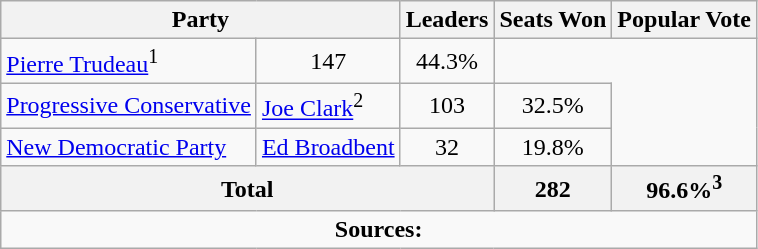<table class="wikitable">
<tr>
<th colspan="2">Party</th>
<th>Leaders</th>
<th>Seats Won</th>
<th>Popular Vote</th>
</tr>
<tr>
<td><a href='#'>Pierre Trudeau</a><sup>1</sup></td>
<td align=center>147</td>
<td align=center>44.3%</td>
</tr>
<tr>
<td><a href='#'>Progressive Conservative</a></td>
<td><a href='#'>Joe Clark</a><sup>2</sup></td>
<td align=center>103</td>
<td align=center>32.5%</td>
</tr>
<tr>
<td><a href='#'>New Democratic Party</a></td>
<td><a href='#'>Ed Broadbent</a></td>
<td align=center>32</td>
<td align=center>19.8%</td>
</tr>
<tr>
<th colspan=3 align=left>Total</th>
<th align=center>282</th>
<th align=center>96.6%<sup>3</sup></th>
</tr>
<tr>
<td align="center" colspan=5><strong>Sources:</strong> </td>
</tr>
</table>
